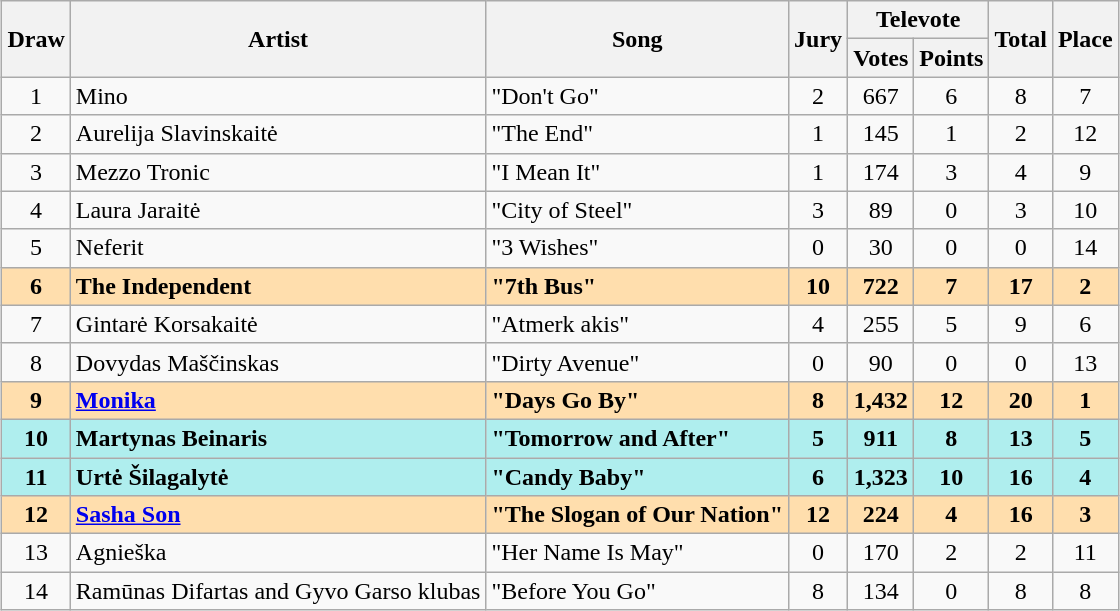<table class="sortable wikitable" style="margin: 1em auto 1em auto; text-align:center;">
<tr>
<th rowspan="2">Draw</th>
<th rowspan="2">Artist</th>
<th rowspan="2">Song</th>
<th rowspan="2">Jury</th>
<th colspan="2">Televote</th>
<th rowspan="2">Total</th>
<th rowspan="2">Place</th>
</tr>
<tr>
<th>Votes</th>
<th>Points</th>
</tr>
<tr>
<td>1</td>
<td align="left">Mino</td>
<td align="left">"Don't Go"</td>
<td>2</td>
<td>667</td>
<td>6</td>
<td>8</td>
<td>7</td>
</tr>
<tr>
<td>2</td>
<td align="left">Aurelija Slavinskaitė</td>
<td align="left">"The End"</td>
<td>1</td>
<td>145</td>
<td>1</td>
<td>2</td>
<td>12</td>
</tr>
<tr>
<td>3</td>
<td align="left">Mezzo Tronic</td>
<td align="left">"I Mean It"</td>
<td>1</td>
<td>174</td>
<td>3</td>
<td>4</td>
<td>9</td>
</tr>
<tr>
<td>4</td>
<td align="left">Laura Jaraitė</td>
<td align="left">"City of Steel"</td>
<td>3</td>
<td>89</td>
<td>0</td>
<td>3</td>
<td>10</td>
</tr>
<tr>
<td>5</td>
<td align="left">Neferit</td>
<td align="left">"3 Wishes"</td>
<td>0</td>
<td>30</td>
<td>0</td>
<td>0</td>
<td>14</td>
</tr>
<tr style="font-weight:bold; background:navajowhite;">
<td>6</td>
<td align="left" data-sort-value="Independent, The">The Independent</td>
<td align="left">"7th Bus"</td>
<td>10</td>
<td>722</td>
<td>7</td>
<td>17</td>
<td>2</td>
</tr>
<tr>
<td>7</td>
<td align="left">Gintarė Korsakaitė</td>
<td align="left">"Atmerk akis"</td>
<td>4</td>
<td>255</td>
<td>5</td>
<td>9</td>
<td>6</td>
</tr>
<tr>
<td>8</td>
<td align="left">Dovydas Maščinskas</td>
<td align="left">"Dirty Avenue"</td>
<td>0</td>
<td>90</td>
<td>0</td>
<td>0</td>
<td>13</td>
</tr>
<tr style="font-weight:bold; background:navajowhite;">
<td>9</td>
<td align="left"><a href='#'>Monika</a></td>
<td align="left">"Days Go By"</td>
<td>8</td>
<td>1,432</td>
<td>12</td>
<td>20</td>
<td>1</td>
</tr>
<tr style="font-weight:bold; background:paleturquoise;">
<td>10</td>
<td align="left">Martynas Beinaris</td>
<td align="left">"Tomorrow and After"</td>
<td>5</td>
<td>911</td>
<td>8</td>
<td>13</td>
<td>5</td>
</tr>
<tr style="font-weight:bold; background:paleturquoise;">
<td>11</td>
<td align="left">Urtė Šilagalytė</td>
<td align="left">"Candy Baby"</td>
<td>6</td>
<td>1,323</td>
<td>10</td>
<td>16</td>
<td>4</td>
</tr>
<tr style="font-weight:bold; background:navajowhite;">
<td>12</td>
<td align="left"><a href='#'>Sasha Son</a></td>
<td align="left">"The Slogan of Our Nation"</td>
<td>12</td>
<td>224</td>
<td>4</td>
<td>16</td>
<td>3</td>
</tr>
<tr>
<td>13</td>
<td align="left">Agnieška</td>
<td align="left">"Her Name Is May"</td>
<td>0</td>
<td>170</td>
<td>2</td>
<td>2</td>
<td>11</td>
</tr>
<tr>
<td>14</td>
<td align="left">Ramūnas Difartas and Gyvo Garso klubas</td>
<td align="left">"Before You Go"</td>
<td>8</td>
<td>134</td>
<td>0</td>
<td>8</td>
<td>8</td>
</tr>
</table>
